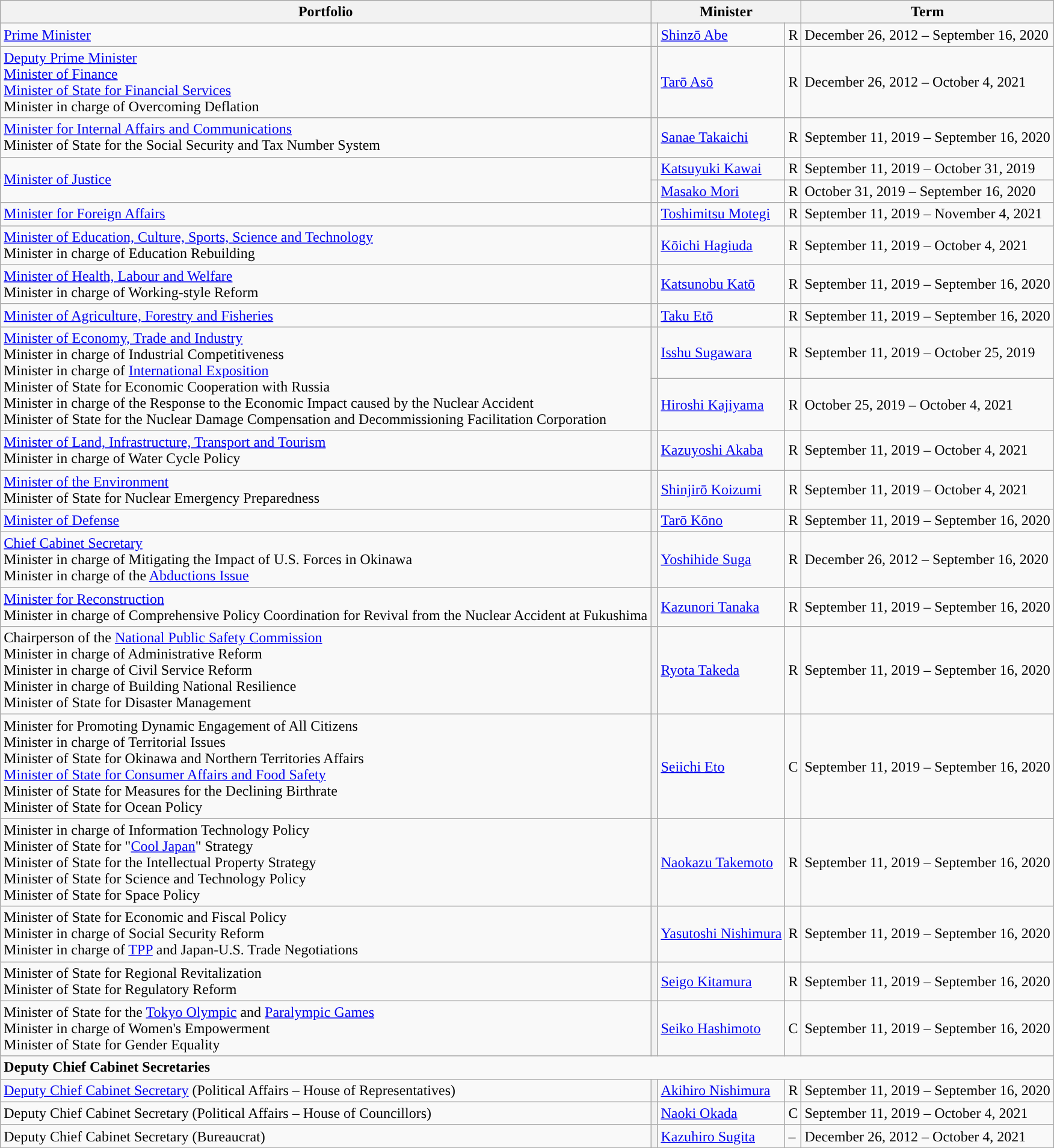<table class="wikitable">
<tr>
<th>Portfolio</th>
<th colspan=3>Minister</th>
<th colspan=2>Term</th>
</tr>
<tr>
<td><a href='#'>Prime Minister</a></td>
<th style="color:inherit;background-color: "></th>
<td><a href='#'>Shinzō Abe</a></td>
<td>R</td>
<td>December 26, 2012 – September 16, 2020</td>
</tr>
<tr>
<td><a href='#'>Deputy Prime Minister</a><br><a href='#'>Minister of Finance</a><br><a href='#'>Minister of State for Financial Services</a><br>Minister in charge of Overcoming Deflation</td>
<th style="color:inherit;background-color: "></th>
<td><a href='#'>Tarō Asō</a></td>
<td>R</td>
<td>December 26, 2012 – October 4, 2021</td>
</tr>
<tr>
<td><a href='#'>Minister for Internal Affairs and Communications</a><br>Minister of State for the Social Security and Tax Number System</td>
<th style="color:inherit;background-color: "></th>
<td><a href='#'>Sanae Takaichi</a></td>
<td>R</td>
<td>September 11, 2019 – September 16, 2020</td>
</tr>
<tr>
<td rowspan=2><a href='#'>Minister of Justice</a></td>
<th style="color:inherit;background-color: "></th>
<td><a href='#'>Katsuyuki Kawai</a></td>
<td>R</td>
<td>September 11, 2019 – October 31, 2019</td>
</tr>
<tr>
<th style="color:inherit;background-color: "></th>
<td><a href='#'>Masako Mori</a></td>
<td>R</td>
<td>October 31, 2019 – September 16, 2020</td>
</tr>
<tr>
<td><a href='#'>Minister for Foreign Affairs</a></td>
<th style="color:inherit;background-color: "></th>
<td><a href='#'>Toshimitsu Motegi</a></td>
<td>R</td>
<td>September 11, 2019 – November 4, 2021</td>
</tr>
<tr>
<td><a href='#'>Minister of Education, Culture, Sports, Science and Technology</a><br>Minister in charge of Education Rebuilding</td>
<th style="color:inherit;background-color: "></th>
<td><a href='#'>Kōichi Hagiuda</a></td>
<td>R</td>
<td>September 11, 2019 – October 4, 2021</td>
</tr>
<tr>
<td><a href='#'>Minister of Health, Labour and Welfare</a><br>Minister in charge of Working-style Reform</td>
<th style="color:inherit;background-color: "></th>
<td><a href='#'>Katsunobu Katō</a></td>
<td>R</td>
<td>September 11, 2019 – September 16, 2020</td>
</tr>
<tr>
<td><a href='#'>Minister of Agriculture, Forestry and Fisheries</a></td>
<th style="color:inherit;background-color: "></th>
<td><a href='#'>Taku Etō</a></td>
<td>R</td>
<td>September 11, 2019 – September 16, 2020</td>
</tr>
<tr>
<td rowspan=2><a href='#'>Minister of Economy, Trade and Industry</a><br>Minister in charge of Industrial Competitiveness<br>Minister in charge of <a href='#'>International Exposition</a><br>Minister of State for Economic Cooperation with Russia<br>Minister in charge of the Response to the Economic Impact caused by the Nuclear Accident<br>Minister of State for the Nuclear Damage Compensation and Decommissioning Facilitation Corporation</td>
<th style="color:inherit;background-color: "></th>
<td><a href='#'>Isshu Sugawara</a></td>
<td>R</td>
<td>September 11, 2019 – October 25, 2019</td>
</tr>
<tr>
<th style="color:inherit;background-color: "></th>
<td><a href='#'>Hiroshi Kajiyama</a></td>
<td>R</td>
<td>October 25, 2019 – October 4, 2021</td>
</tr>
<tr>
<td><a href='#'>Minister of Land, Infrastructure, Transport and Tourism</a><br>Minister in charge of Water Cycle Policy</td>
<th style="color:inherit;background-color: "></th>
<td><a href='#'>Kazuyoshi Akaba</a></td>
<td>R</td>
<td>September 11, 2019 – October 4, 2021</td>
</tr>
<tr>
<td><a href='#'>Minister of the Environment</a><br>Minister of State for Nuclear Emergency Preparedness</td>
<th style="color:inherit;background-color: "></th>
<td><a href='#'>Shinjirō Koizumi</a></td>
<td>R</td>
<td>September 11, 2019 – October 4, 2021</td>
</tr>
<tr>
<td><a href='#'>Minister of Defense</a></td>
<th style="color:inherit;background-color: "></th>
<td><a href='#'>Tarō Kōno</a></td>
<td>R</td>
<td>September 11, 2019 – September 16, 2020</td>
</tr>
<tr>
<td><a href='#'>Chief Cabinet Secretary</a><br>Minister in charge of Mitigating the Impact of U.S. Forces in Okinawa<br>Minister in charge of the <a href='#'>Abductions Issue</a></td>
<th style="color:inherit;background-color: "></th>
<td><a href='#'>Yoshihide Suga</a></td>
<td>R</td>
<td>December 26, 2012 – September 16, 2020</td>
</tr>
<tr>
<td><a href='#'>Minister for Reconstruction</a><br>Minister in charge of Comprehensive Policy Coordination for Revival from the Nuclear Accident at Fukushima</td>
<th style="color:inherit;background-color: "></th>
<td><a href='#'>Kazunori Tanaka</a></td>
<td>R</td>
<td>September 11, 2019 – September 16, 2020</td>
</tr>
<tr>
<td>Chairperson of the <a href='#'>National Public Safety Commission</a><br>Minister in charge of Administrative Reform<br>Minister in charge of Civil Service Reform<br>Minister in charge of Building National Resilience<br>Minister of State for Disaster Management</td>
<th style="color:inherit;background-color: "></th>
<td><a href='#'>Ryota Takeda</a></td>
<td>R</td>
<td>September 11, 2019 – September 16, 2020</td>
</tr>
<tr>
<td>Minister for Promoting Dynamic Engagement of All Citizens<br>Minister in charge of Territorial Issues<br>Minister of State for Okinawa and Northern Territories Affairs<br><a href='#'>Minister of State for Consumer Affairs and Food Safety</a><br>Minister of State for Measures for the Declining Birthrate<br>Minister of State for Ocean Policy</td>
<th style="color:inherit;background-color: "></th>
<td><a href='#'>Seiichi Eto</a></td>
<td>C</td>
<td>September 11, 2019 – September 16, 2020</td>
</tr>
<tr>
<td>Minister in charge of Information Technology Policy<br>Minister of State for "<a href='#'>Cool Japan</a>" Strategy<br>Minister of State for the Intellectual Property Strategy<br>Minister of State for Science and Technology Policy<br>Minister of State for Space Policy</td>
<th style="color:inherit;background-color: "></th>
<td><a href='#'>Naokazu Takemoto</a></td>
<td>R</td>
<td>September 11, 2019 – September 16, 2020</td>
</tr>
<tr>
<td>Minister of State for Economic and Fiscal Policy<br>Minister in charge of Social Security Reform<br>Minister in charge of <a href='#'>TPP</a> and Japan-U.S. Trade Negotiations</td>
<th style="color:inherit;background-color: "></th>
<td><a href='#'>Yasutoshi Nishimura</a></td>
<td>R</td>
<td>September 11, 2019 – September 16, 2020</td>
</tr>
<tr>
<td>Minister of State for Regional Revitalization<br>Minister of State for Regulatory Reform</td>
<th style="color:inherit;background-color: "></th>
<td><a href='#'>Seigo Kitamura</a></td>
<td>R</td>
<td>September 11, 2019 – September 16, 2020</td>
</tr>
<tr>
<td>Minister of State for the <a href='#'>Tokyo Olympic</a> and <a href='#'>Paralympic Games</a><br>Minister in charge of Women's Empowerment<br>Minister of State for Gender Equality</td>
<th style="color:inherit;background-color: "></th>
<td><a href='#'>Seiko Hashimoto</a></td>
<td>C</td>
<td>September 11, 2019 – September 16, 2020</td>
</tr>
<tr>
<td colspan=5><strong>Deputy Chief Cabinet Secretaries</strong></td>
</tr>
<tr>
<td><a href='#'>Deputy Chief Cabinet Secretary</a> (Political Affairs – House of Representatives)</td>
<th style="color:inherit;background-color: "></th>
<td><a href='#'>Akihiro Nishimura</a></td>
<td>R</td>
<td>September 11, 2019 – September 16, 2020</td>
</tr>
<tr>
<td>Deputy Chief Cabinet Secretary (Political Affairs – House of Councillors)</td>
<th style="color:inherit;background-color: "></th>
<td><a href='#'>Naoki Okada</a></td>
<td>C</td>
<td>September 11, 2019 – October 4, 2021</td>
</tr>
<tr>
<td>Deputy Chief Cabinet Secretary (Bureaucrat)</td>
<th style="color:inherit;background-color: "></th>
<td><a href='#'>Kazuhiro Sugita</a></td>
<td>–</td>
<td>December 26, 2012 – October 4, 2021</td>
</tr>
</table>
